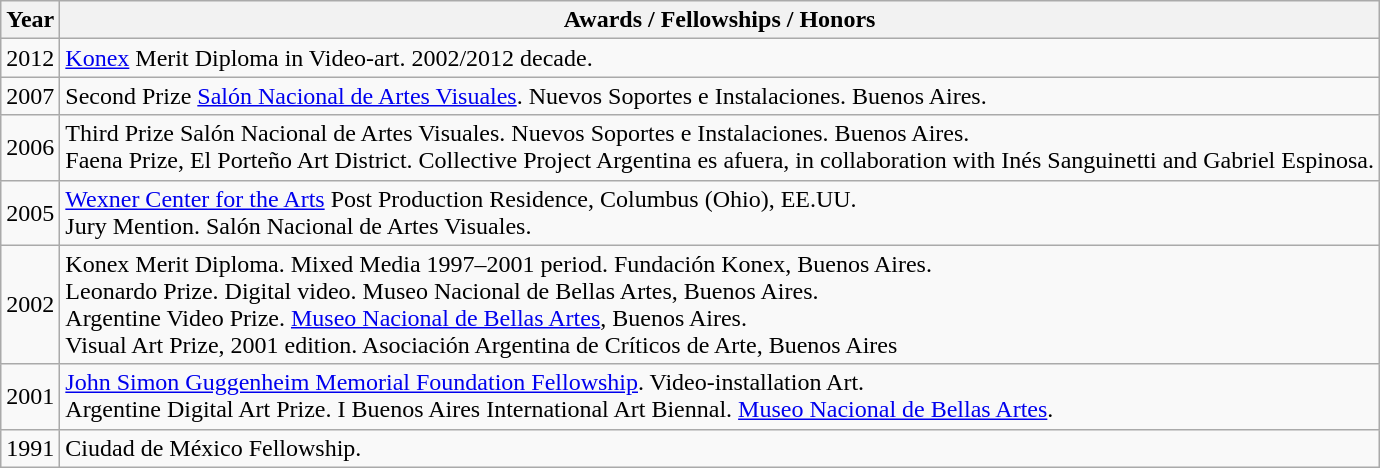<table class="wikitable">
<tr>
<th>Year</th>
<th>Awards / Fellowships / Honors</th>
</tr>
<tr>
<td>2012</td>
<td><a href='#'>Konex</a> Merit Diploma in Video-art. 2002/2012 decade.</td>
</tr>
<tr>
<td>2007</td>
<td>Second Prize <a href='#'>Salón Nacional de Artes Visuales</a>. Nuevos Soportes e Instalaciones. Buenos Aires.</td>
</tr>
<tr>
<td>2006</td>
<td>Third Prize Salón Nacional de Artes Visuales. Nuevos Soportes e Instalaciones. Buenos Aires.<br>Faena Prize, El Porteño Art District. Collective Project Argentina es afuera, in collaboration with Inés Sanguinetti and Gabriel Espinosa.</td>
</tr>
<tr>
<td>2005</td>
<td><a href='#'>Wexner Center for the Arts</a> Post Production Residence, Columbus (Ohio), EE.UU.<br>Jury Mention. Salón Nacional de Artes Visuales.</td>
</tr>
<tr>
<td>2002</td>
<td>Konex Merit Diploma. Mixed Media 1997–2001 period. Fundación Konex, Buenos Aires.<br>Leonardo Prize. Digital video. Museo Nacional de Bellas Artes, Buenos Aires.<br>Argentine Video Prize. <a href='#'>Museo Nacional de Bellas Artes</a>, Buenos Aires.<br>Visual Art Prize, 2001 edition. Asociación Argentina de Críticos de Arte, Buenos Aires</td>
</tr>
<tr>
<td>2001</td>
<td><a href='#'>John Simon Guggenheim Memorial Foundation Fellowship</a>. Video-installation Art.<br>Argentine Digital Art Prize. I Buenos Aires International Art Biennal. <a href='#'>Museo Nacional de Bellas Artes</a>.</td>
</tr>
<tr>
<td>1991</td>
<td>Ciudad de México Fellowship.</td>
</tr>
</table>
